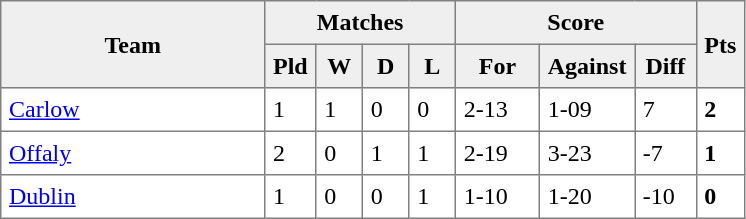<table style=border-collapse:collapse border=1 cellspacing=0 cellpadding=5>
<tr align=center bgcolor=#efefef>
<th rowspan=2 width=165>Team</th>
<th colspan=4>Matches</th>
<th colspan=3>Score</th>
<th rowspan=2width=20>Pts</th>
</tr>
<tr align=center bgcolor=#efefef>
<th width=20>Pld</th>
<th width=20>W</th>
<th width=20>D</th>
<th width=20>L</th>
<th width=45>For</th>
<th width=45>Against</th>
<th width=30>Diff</th>
</tr>
<tr>
<td style="text-align:left;"><a href='#'>Carlow</a></td>
<td>1</td>
<td>1</td>
<td>0</td>
<td>0</td>
<td>2-13</td>
<td>1-09</td>
<td>7</td>
<td><strong>2</strong></td>
</tr>
<tr>
<td style="text-align:left;"><a href='#'>Offaly</a></td>
<td>2</td>
<td>0</td>
<td>1</td>
<td>1</td>
<td>2-19</td>
<td>3-23</td>
<td>-7</td>
<td><strong>1</strong></td>
</tr>
<tr>
<td style="text-align:left;"><a href='#'>Dublin</a></td>
<td>1</td>
<td>0</td>
<td>0</td>
<td>1</td>
<td>1-10</td>
<td>1-20</td>
<td>-10</td>
<td><strong>0</strong></td>
</tr>
</table>
